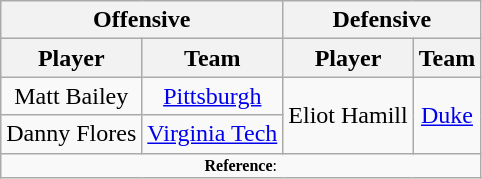<table class="wikitable" style="text-align: center;">
<tr>
<th colspan="2">Offensive</th>
<th colspan="2">Defensive</th>
</tr>
<tr>
<th>Player</th>
<th>Team</th>
<th>Player</th>
<th>Team</th>
</tr>
<tr>
<td>Matt Bailey</td>
<td><a href='#'>Pittsburgh</a></td>
<td rowspan=2>Eliot Hamill</td>
<td rowspan=2><a href='#'>Duke</a></td>
</tr>
<tr>
<td>Danny Flores</td>
<td><a href='#'>Virginia Tech</a></td>
</tr>
<tr>
<td colspan="4"  style="font-size:8pt; text-align:center;"><strong>Reference</strong>:</td>
</tr>
</table>
